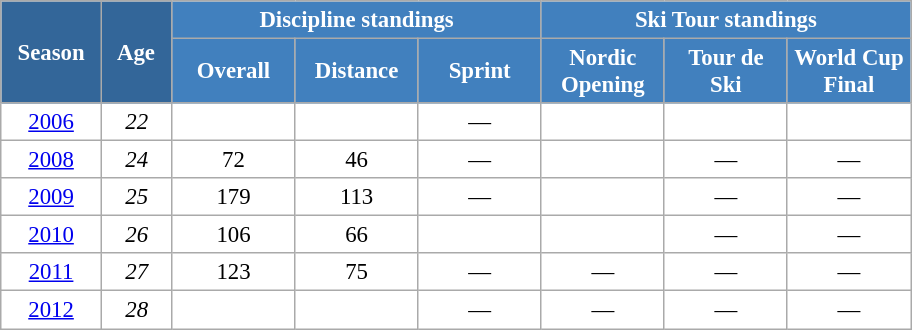<table class="wikitable" style="font-size:95%; text-align:center; border:grey solid 1px; border-collapse:collapse; background:#ffffff;">
<tr>
<th style="background-color:#369; color:white; width:60px;" rowspan="2"> Season </th>
<th style="background-color:#369; color:white; width:40px;" rowspan="2"> Age </th>
<th style="background-color:#4180be; color:white;" colspan="3">Discipline standings</th>
<th style="background-color:#4180be; color:white;" colspan="3">Ski Tour standings</th>
</tr>
<tr>
<th style="background-color:#4180be; color:white; width:75px;">Overall</th>
<th style="background-color:#4180be; color:white; width:75px;">Distance</th>
<th style="background-color:#4180be; color:white; width:75px;">Sprint</th>
<th style="background-color:#4180be; color:white; width:75px;">Nordic<br>Opening</th>
<th style="background-color:#4180be; color:white; width:75px;">Tour de<br>Ski</th>
<th style="background-color:#4180be; color:white; width:75px;">World Cup<br>Final</th>
</tr>
<tr>
<td><a href='#'>2006</a></td>
<td><em>22</em></td>
<td></td>
<td></td>
<td>—</td>
<td></td>
<td></td>
<td></td>
</tr>
<tr>
<td><a href='#'>2008</a></td>
<td><em>24</em></td>
<td>72</td>
<td>46</td>
<td>—</td>
<td></td>
<td>—</td>
<td>—</td>
</tr>
<tr>
<td><a href='#'>2009</a></td>
<td><em>25</em></td>
<td>179</td>
<td>113</td>
<td>—</td>
<td></td>
<td>—</td>
<td>—</td>
</tr>
<tr>
<td><a href='#'>2010</a></td>
<td><em>26</em></td>
<td>106</td>
<td>66</td>
<td></td>
<td></td>
<td>—</td>
<td>—</td>
</tr>
<tr>
<td><a href='#'>2011</a></td>
<td><em>27</em></td>
<td>123</td>
<td>75</td>
<td>—</td>
<td>—</td>
<td>—</td>
<td>—</td>
</tr>
<tr>
<td><a href='#'>2012</a></td>
<td><em>28</em></td>
<td></td>
<td></td>
<td>—</td>
<td>—</td>
<td>—</td>
<td>—</td>
</tr>
</table>
